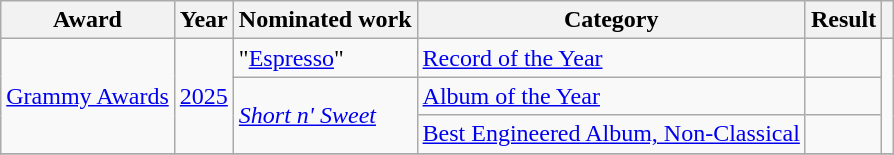<table class="wikitable sortable plainrowheaders">
<tr>
<th scope="col">Award</th>
<th scope="col">Year</th>
<th scope="col">Nominated work</th>
<th scope="col">Category</th>
<th scope="col">Result</th>
<th scope="col" class="unsortable"></th>
</tr>
<tr>
<td rowspan="3"><a href='#'>Grammy Awards</a></td>
<td rowspan="3"><a href='#'>2025</a></td>
<td>"<a href='#'>Espresso</a>"</td>
<td><a href='#'>Record of the Year</a></td>
<td></td>
<td rowspan="3" style="text-align:center;"></td>
</tr>
<tr>
<td rowspan="2"><em><a href='#'>Short n' Sweet</a></em></td>
<td><a href='#'>Album of the Year</a></td>
<td></td>
</tr>
<tr>
<td><a href='#'>Best Engineered Album, Non-Classical</a></td>
<td></td>
</tr>
<tr>
</tr>
</table>
